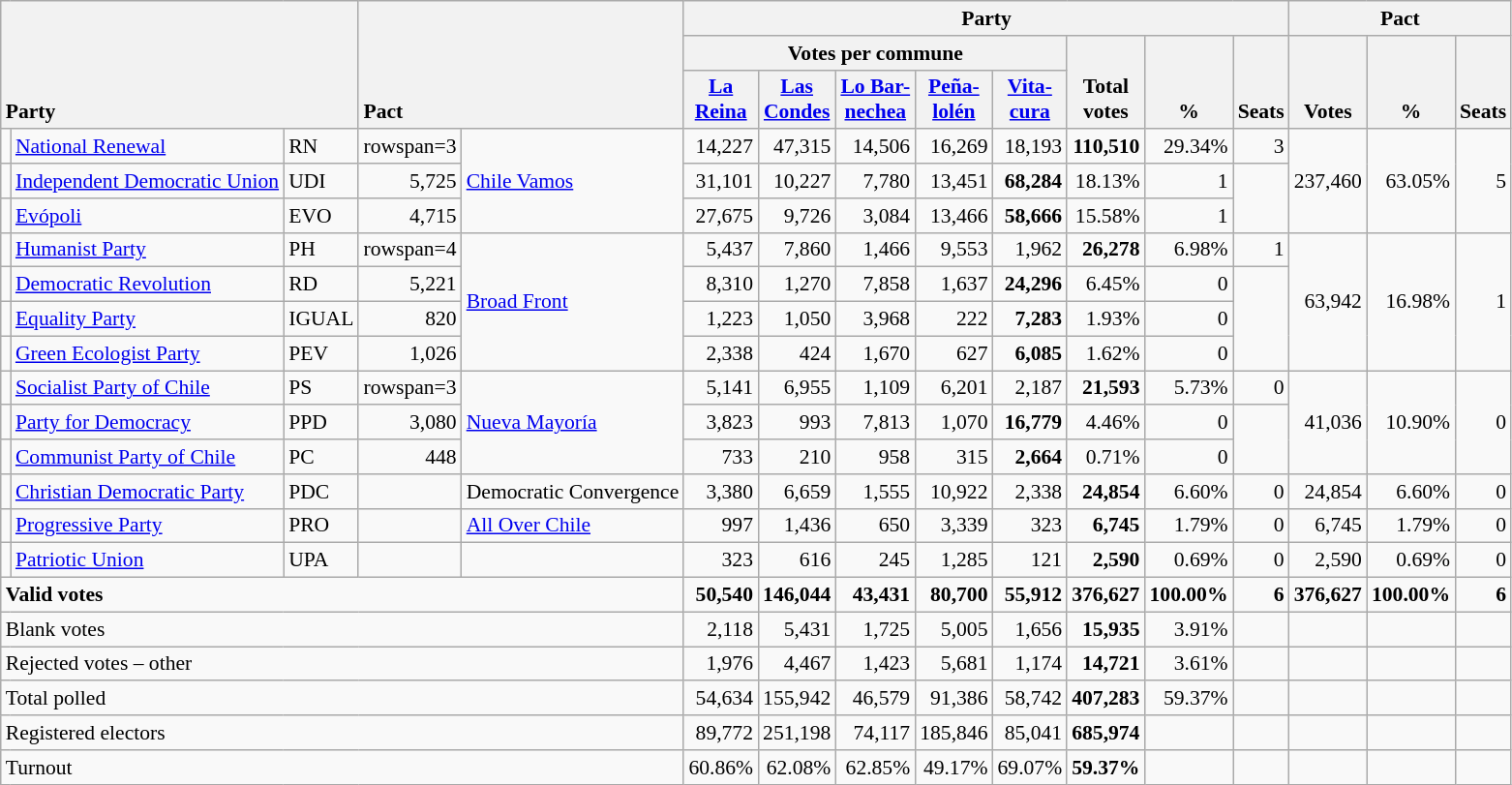<table class="wikitable" border="1" style="font-size:90%; text-align:right; white-space: nowrap;">
<tr>
<th style="text-align:left;" valign=bottom rowspan=3 colspan=3>Party</th>
<th style="text-align:left;" valign=bottom rowspan=3 colspan=2>Pact</th>
<th colspan=8>Party</th>
<th colspan=3>Pact</th>
</tr>
<tr>
<th colspan=5>Votes per commune</th>
<th align=center valign=bottom rowspan=2 width="40">Total<br>votes</th>
<th align=center valign=bottom rowspan=2 width="40">%</th>
<th align=center valign=bottom rowspan=2>Seats</th>
<th align=center valign=bottom rowspan=2 width="40">Votes</th>
<th align=center valign=bottom rowspan=2 width="40">%</th>
<th align=center valign=bottom rowspan=2>Seats</th>
</tr>
<tr>
<th align=center valign=bottom width="40"><a href='#'>La<br>Reina</a></th>
<th align=center valign=bottom width="40"><a href='#'>Las<br>Condes</a></th>
<th align=center valign=bottom width="40"><a href='#'>Lo Bar-<br>nechea</a></th>
<th align=center valign=bottom width="40"><a href='#'>Peña-<br>lolén</a></th>
<th align=center valign=bottom width="40"><a href='#'>Vita-<br>cura</a></th>
</tr>
<tr>
<td></td>
<td align=left><a href='#'>National Renewal</a></td>
<td align=left>RN</td>
<td>rowspan=3 </td>
<td rowspan=3 align=left><a href='#'>Chile Vamos</a></td>
<td>14,227</td>
<td>47,315</td>
<td>14,506</td>
<td>16,269</td>
<td>18,193</td>
<td><strong>110,510</strong></td>
<td>29.34%</td>
<td>3</td>
<td rowspan=3>237,460</td>
<td rowspan=3>63.05%</td>
<td rowspan=3>5</td>
</tr>
<tr>
<td></td>
<td align=left><a href='#'>Independent Democratic Union</a></td>
<td align=left>UDI</td>
<td>5,725</td>
<td>31,101</td>
<td>10,227</td>
<td>7,780</td>
<td>13,451</td>
<td><strong>68,284</strong></td>
<td>18.13%</td>
<td>1</td>
</tr>
<tr>
<td></td>
<td align=left><a href='#'>Evópoli</a></td>
<td align=left>EVO</td>
<td>4,715</td>
<td>27,675</td>
<td>9,726</td>
<td>3,084</td>
<td>13,466</td>
<td><strong>58,666</strong></td>
<td>15.58%</td>
<td>1</td>
</tr>
<tr>
<td></td>
<td align=left><a href='#'>Humanist Party</a></td>
<td align=left>PH</td>
<td>rowspan=4 </td>
<td rowspan=4 align=left><a href='#'>Broad Front</a></td>
<td>5,437</td>
<td>7,860</td>
<td>1,466</td>
<td>9,553</td>
<td>1,962</td>
<td><strong>26,278</strong></td>
<td>6.98%</td>
<td>1</td>
<td rowspan=4>63,942</td>
<td rowspan=4>16.98%</td>
<td rowspan=4>1</td>
</tr>
<tr>
<td></td>
<td align=left><a href='#'>Democratic Revolution</a></td>
<td align=left>RD</td>
<td>5,221</td>
<td>8,310</td>
<td>1,270</td>
<td>7,858</td>
<td>1,637</td>
<td><strong>24,296</strong></td>
<td>6.45%</td>
<td>0</td>
</tr>
<tr>
<td></td>
<td align=left><a href='#'>Equality Party</a></td>
<td align=left>IGUAL</td>
<td>820</td>
<td>1,223</td>
<td>1,050</td>
<td>3,968</td>
<td>222</td>
<td><strong>7,283</strong></td>
<td>1.93%</td>
<td>0</td>
</tr>
<tr>
<td></td>
<td align=left><a href='#'>Green Ecologist Party</a></td>
<td align=left>PEV</td>
<td>1,026</td>
<td>2,338</td>
<td>424</td>
<td>1,670</td>
<td>627</td>
<td><strong>6,085</strong></td>
<td>1.62%</td>
<td>0</td>
</tr>
<tr>
<td></td>
<td align=left><a href='#'>Socialist Party of Chile</a></td>
<td align=left>PS</td>
<td>rowspan=3 </td>
<td rowspan=3 align=left><a href='#'>Nueva Mayoría</a></td>
<td>5,141</td>
<td>6,955</td>
<td>1,109</td>
<td>6,201</td>
<td>2,187</td>
<td><strong>21,593</strong></td>
<td>5.73%</td>
<td>0</td>
<td rowspan=3>41,036</td>
<td rowspan=3>10.90%</td>
<td rowspan=3>0</td>
</tr>
<tr>
<td></td>
<td align=left><a href='#'>Party for Democracy</a></td>
<td align=left>PPD</td>
<td>3,080</td>
<td>3,823</td>
<td>993</td>
<td>7,813</td>
<td>1,070</td>
<td><strong>16,779</strong></td>
<td>4.46%</td>
<td>0</td>
</tr>
<tr>
<td></td>
<td align=left><a href='#'>Communist Party of Chile</a></td>
<td align=left>PC</td>
<td>448</td>
<td>733</td>
<td>210</td>
<td>958</td>
<td>315</td>
<td><strong>2,664</strong></td>
<td>0.71%</td>
<td>0</td>
</tr>
<tr>
<td></td>
<td align=left><a href='#'>Christian Democratic Party</a></td>
<td align=left>PDC</td>
<td></td>
<td align=left>Democratic Convergence</td>
<td>3,380</td>
<td>6,659</td>
<td>1,555</td>
<td>10,922</td>
<td>2,338</td>
<td><strong>24,854</strong></td>
<td>6.60%</td>
<td>0</td>
<td>24,854</td>
<td>6.60%</td>
<td>0</td>
</tr>
<tr>
<td></td>
<td align=left><a href='#'>Progressive Party</a></td>
<td align=left>PRO</td>
<td></td>
<td align=left><a href='#'>All Over Chile</a></td>
<td>997</td>
<td>1,436</td>
<td>650</td>
<td>3,339</td>
<td>323</td>
<td><strong>6,745</strong></td>
<td>1.79%</td>
<td>0</td>
<td>6,745</td>
<td>1.79%</td>
<td>0</td>
</tr>
<tr>
<td></td>
<td align=left><a href='#'>Patriotic Union</a></td>
<td align=left>UPA</td>
<td></td>
<td></td>
<td>323</td>
<td>616</td>
<td>245</td>
<td>1,285</td>
<td>121</td>
<td><strong>2,590</strong></td>
<td>0.69%</td>
<td>0</td>
<td>2,590</td>
<td>0.69%</td>
<td>0</td>
</tr>
<tr style="font-weight:bold">
<td align=left colspan=5>Valid votes</td>
<td>50,540</td>
<td>146,044</td>
<td>43,431</td>
<td>80,700</td>
<td>55,912</td>
<td>376,627</td>
<td>100.00%</td>
<td>6</td>
<td>376,627</td>
<td>100.00%</td>
<td>6</td>
</tr>
<tr>
<td align=left colspan=5>Blank votes</td>
<td>2,118</td>
<td>5,431</td>
<td>1,725</td>
<td>5,005</td>
<td>1,656</td>
<td><strong>15,935</strong></td>
<td>3.91%</td>
<td></td>
<td></td>
<td></td>
<td></td>
</tr>
<tr>
<td align=left colspan=5>Rejected votes – other</td>
<td>1,976</td>
<td>4,467</td>
<td>1,423</td>
<td>5,681</td>
<td>1,174</td>
<td><strong>14,721</strong></td>
<td>3.61%</td>
<td></td>
<td></td>
<td></td>
<td></td>
</tr>
<tr>
<td align=left colspan=5>Total polled</td>
<td>54,634</td>
<td>155,942</td>
<td>46,579</td>
<td>91,386</td>
<td>58,742</td>
<td><strong>407,283</strong></td>
<td>59.37%</td>
<td></td>
<td></td>
<td></td>
<td></td>
</tr>
<tr>
<td align=left colspan=5>Registered electors</td>
<td>89,772</td>
<td>251,198</td>
<td>74,117</td>
<td>185,846</td>
<td>85,041</td>
<td><strong>685,974</strong></td>
<td></td>
<td></td>
<td></td>
<td></td>
<td></td>
</tr>
<tr>
<td align=left colspan=5>Turnout</td>
<td>60.86%</td>
<td>62.08%</td>
<td>62.85%</td>
<td>49.17%</td>
<td>69.07%</td>
<td><strong>59.37%</strong></td>
<td></td>
<td></td>
<td></td>
<td></td>
<td></td>
</tr>
</table>
